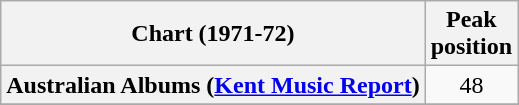<table class="wikitable sortable plainrowheaders">
<tr>
<th>Chart (1971-72)</th>
<th>Peak<br>position</th>
</tr>
<tr>
<th scope="row">Australian Albums (<a href='#'>Kent Music Report</a>)</th>
<td align="center">48</td>
</tr>
<tr>
</tr>
</table>
